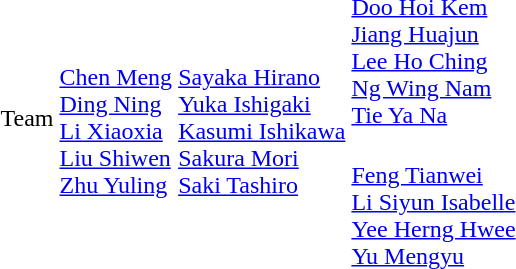<table>
<tr>
<td rowspan=2>Team</td>
<td rowspan=2><br><a href='#'>Chen Meng</a><br><a href='#'>Ding Ning</a><br><a href='#'>Li Xiaoxia</a><br><a href='#'>Liu Shiwen</a><br><a href='#'>Zhu Yuling</a></td>
<td rowspan=2><br><a href='#'>Sayaka Hirano</a><br><a href='#'>Yuka Ishigaki</a><br><a href='#'>Kasumi Ishikawa</a><br><a href='#'>Sakura Mori</a><br><a href='#'>Saki Tashiro</a></td>
<td><br><a href='#'>Doo Hoi Kem</a><br><a href='#'>Jiang Huajun</a><br><a href='#'>Lee Ho Ching</a><br><a href='#'>Ng Wing Nam</a><br><a href='#'>Tie Ya Na</a></td>
</tr>
<tr>
<td><br><a href='#'>Feng Tianwei</a><br><a href='#'>Li Siyun Isabelle</a><br><a href='#'>Yee Herng Hwee</a><br><a href='#'>Yu Mengyu</a></td>
</tr>
</table>
